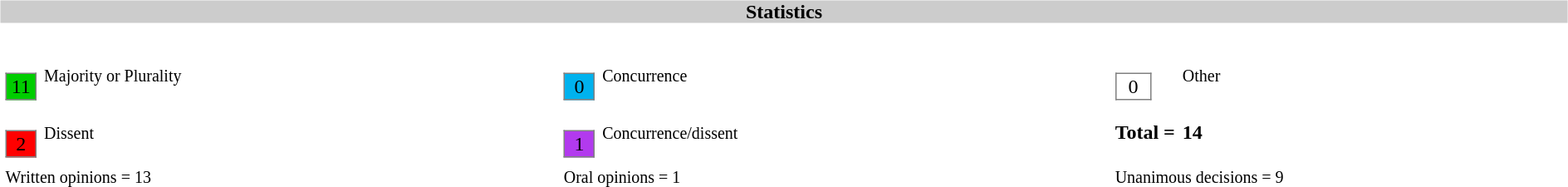<table width=100%>
<tr>
<td><br><table width=100% align=center cellpadding=0 cellspacing=0>
<tr>
<th bgcolor=#CCCCCC>Statistics</th>
</tr>
<tr>
<td><br><table width=100% cellpadding="2" cellspacing="2" border="0"width=25px>
<tr>
<td><br><table border="1" style="border-collapse:collapse;">
<tr>
<td align=center bgcolor=#00CD00 width=25px>11</td>
</tr>
</table>
</td>
<td><small>Majority or Plurality</small></td>
<td width=25px><br><table border="1" style="border-collapse:collapse;">
<tr>
<td align=center width=25px bgcolor=#00B2EE>0</td>
</tr>
</table>
</td>
<td><small>Concurrence</small></td>
<td width=25px><br><table border="1" style="border-collapse:collapse;">
<tr>
<td align=center width=25px bgcolor=white>0</td>
</tr>
</table>
</td>
<td><small>Other</small></td>
</tr>
<tr>
<td width=25px><br><table border="1" style="border-collapse:collapse;">
<tr>
<td align=center width=25px bgcolor=red>2</td>
</tr>
</table>
</td>
<td><small>Dissent</small></td>
<td width=25px><br><table border="1" style="border-collapse:collapse;">
<tr>
<td align=center width=25px bgcolor=#B23AEE>1</td>
</tr>
</table>
</td>
<td><small>Concurrence/dissent</small></td>
<td white-space: nowrap><strong>Total = </strong></td>
<td><strong>14</strong></td>
</tr>
<tr>
<td colspan=2><small>Written opinions = 13</small></td>
<td colspan=2><small>Oral opinions = 1</small></td>
<td colspan=2><small> Unanimous decisions = 9</small></td>
</tr>
</table>
</td>
</tr>
</table>
</td>
</tr>
</table>
